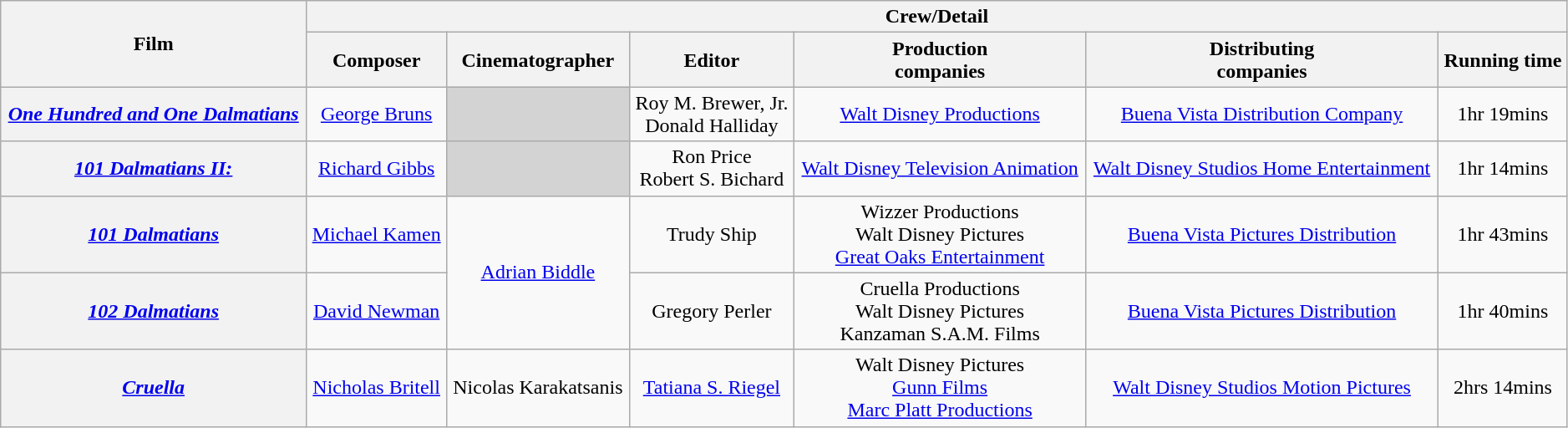<table class="wikitable sortable" style="text-align:center; width:99%;">
<tr>
<th rowspan="2">Film</th>
<th colspan="7">Crew/Detail</th>
</tr>
<tr>
<th style="text-align:center;">Composer</th>
<th style="text-align:center;">Cinematographer</th>
<th style="text-align:center;">Editor</th>
<th style="text-align:center;">Production <br>companies</th>
<th style="text-align:center;">Distributing <br>companies</th>
<th style="text-align:center;">Running time</th>
</tr>
<tr>
<th><em><a href='#'>One Hundred and One Dalmatians</a></em></th>
<td><a href='#'>George Bruns</a></td>
<td style="background:lightgrey;"> </td>
<td>Roy M. Brewer, Jr. <br>Donald Halliday</td>
<td><a href='#'>Walt Disney Productions</a></td>
<td><a href='#'>Buena Vista Distribution Company</a></td>
<td>1hr 19mins</td>
</tr>
<tr>
<th><em><a href='#'>101 Dalmatians II: <br></a></em></th>
<td><a href='#'>Richard Gibbs</a></td>
<td style="background:lightgrey;"> </td>
<td>Ron Price <br>Robert S. Bichard</td>
<td><a href='#'>Walt Disney Television Animation</a></td>
<td><a href='#'>Walt Disney Studios Home Entertainment</a></td>
<td>1hr 14mins</td>
</tr>
<tr>
<th><em><a href='#'>101 Dalmatians</a></em></th>
<td><a href='#'>Michael Kamen</a></td>
<td rowspan="2"><a href='#'>Adrian Biddle</a></td>
<td>Trudy Ship</td>
<td>Wizzer Productions <br>Walt Disney Pictures <br><a href='#'>Great Oaks Entertainment</a></td>
<td><a href='#'>Buena Vista Pictures Distribution</a></td>
<td>1hr 43mins</td>
</tr>
<tr>
<th><em><a href='#'>102 Dalmatians</a></em></th>
<td><a href='#'>David Newman</a></td>
<td>Gregory Perler</td>
<td>Cruella Productions <br>Walt Disney Pictures <br>Kanzaman S.A.M. Films</td>
<td><a href='#'>Buena Vista Pictures Distribution</a></td>
<td>1hr 40mins</td>
</tr>
<tr>
<th><em><a href='#'>Cruella</a></em></th>
<td><a href='#'>Nicholas Britell</a></td>
<td>Nicolas Karakatsanis</td>
<td><a href='#'>Tatiana S. Riegel</a></td>
<td>Walt Disney Pictures <br><a href='#'>Gunn Films</a> <br><a href='#'>Marc Platt Productions</a></td>
<td><a href='#'>Walt Disney Studios Motion Pictures</a></td>
<td>2hrs 14mins</td>
</tr>
</table>
